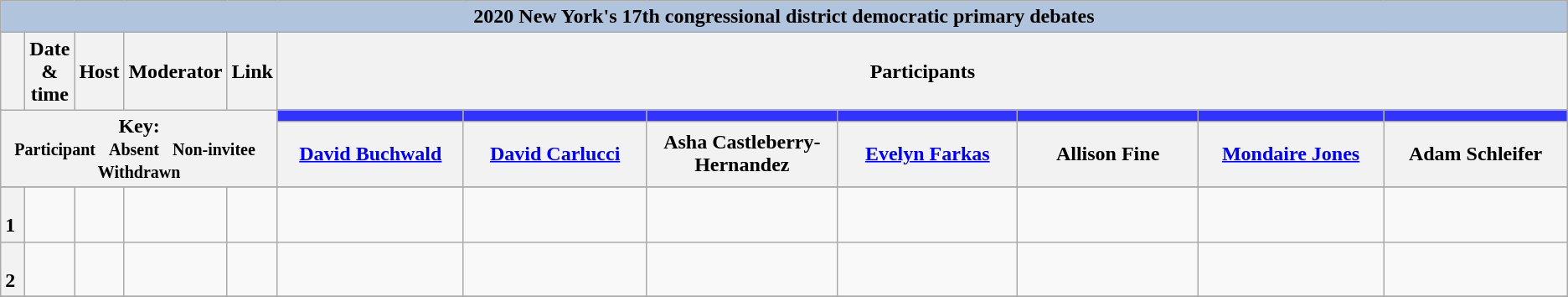<table class="wikitable">
<tr>
<th style="background:#B0C4DE" colspan="16">2020 New York's 17th congressional district democratic primary debates</th>
</tr>
<tr>
<th style="white-space:nowrap;"> </th>
<th>Date & time</th>
<th>Host</th>
<th>Moderator</th>
<th>Link</th>
<th scope="col" colspan="10">Participants</th>
</tr>
<tr>
<th colspan="5" rowspan="2">Key:<br> <small>Participant  </small>  <small>Absent  </small>  <small>Non-invitee  </small>  <small>Withdrawn</small></th>
<th scope="col" style="width:10em; background: #3333FF;"></th>
<th scope="col" style="width:10em; background: #3333FF;"></th>
<th scope="col" style="width:10em; background: #3333FF;"></th>
<th scope="col" style="width:10em; background: #3333FF;"></th>
<th scope="col" style="width:10em; background: #3333FF;"></th>
<th scope="col" style="width:10em; background: #3333FF;"></th>
<th scope="col" style="width:10em; background: #3333FF;"></th>
</tr>
<tr>
<th><a href='#'>David Buchwald</a></th>
<th><a href='#'>David Carlucci</a></th>
<th>Asha Castleberry-Hernandez</th>
<th><a href='#'>Evelyn Farkas</a></th>
<th>Allison Fine</th>
<th><a href='#'>Mondaire Jones</a></th>
<th>Adam Schleifer</th>
</tr>
<tr>
</tr>
<tr>
<th>  1 </th>
<td style="white-space:nowrap;"></td>
<td style="white-space:nowrap;"></td>
<td style="white-space:nowrap;"></td>
<td style="white-space:nowrap;"></td>
<td></td>
<td></td>
<td></td>
<td></td>
<td></td>
<td></td>
<td></td>
</tr>
<tr>
<th>  2 </th>
<td style="white-space:nowrap;"></td>
<td style="white-space:nowrap;"></td>
<td style="white-space:nowrap;"></td>
<td style="white-space:nowrap;"></td>
<td></td>
<td></td>
<td></td>
<td></td>
<td></td>
<td></td>
<td></td>
</tr>
<tr>
</tr>
</table>
